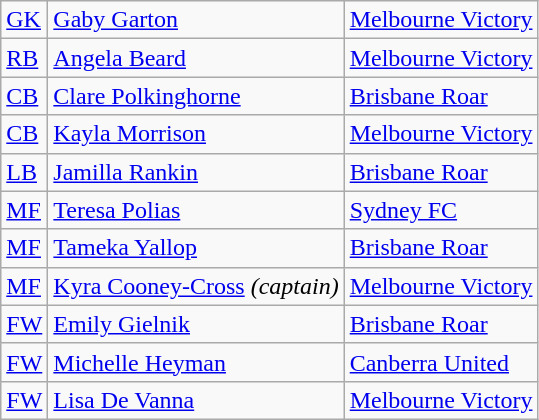<table class="wikitable">
<tr>
<td><a href='#'>GK</a></td>
<td> <a href='#'>Gaby Garton</a></td>
<td><a href='#'>Melbourne Victory</a></td>
</tr>
<tr>
<td><a href='#'>RB</a></td>
<td> <a href='#'>Angela Beard</a></td>
<td><a href='#'>Melbourne Victory</a></td>
</tr>
<tr>
<td><a href='#'>CB</a></td>
<td> <a href='#'>Clare Polkinghorne</a></td>
<td><a href='#'>Brisbane Roar</a></td>
</tr>
<tr>
<td><a href='#'>CB</a></td>
<td> <a href='#'>Kayla Morrison</a></td>
<td><a href='#'>Melbourne Victory</a></td>
</tr>
<tr>
<td><a href='#'>LB</a></td>
<td> <a href='#'>Jamilla Rankin</a></td>
<td><a href='#'>Brisbane Roar</a></td>
</tr>
<tr>
<td><a href='#'>MF</a></td>
<td> <a href='#'>Teresa Polias</a></td>
<td><a href='#'>Sydney FC</a></td>
</tr>
<tr>
<td><a href='#'>MF</a></td>
<td> <a href='#'>Tameka Yallop</a></td>
<td><a href='#'>Brisbane Roar</a></td>
</tr>
<tr>
<td><a href='#'>MF</a></td>
<td> <a href='#'>Kyra Cooney-Cross</a> <em>(captain)</em></td>
<td><a href='#'>Melbourne Victory</a></td>
</tr>
<tr>
<td><a href='#'>FW</a></td>
<td> <a href='#'>Emily Gielnik</a></td>
<td><a href='#'>Brisbane Roar</a></td>
</tr>
<tr>
<td><a href='#'>FW</a></td>
<td> <a href='#'>Michelle Heyman</a></td>
<td><a href='#'>Canberra United</a></td>
</tr>
<tr>
<td><a href='#'>FW</a></td>
<td> <a href='#'>Lisa De Vanna</a></td>
<td><a href='#'>Melbourne Victory</a></td>
</tr>
</table>
